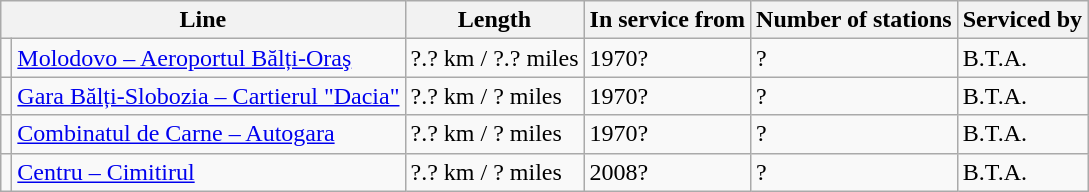<table class="wikitable">
<tr>
<th colspan="2">Line</th>
<th>Length</th>
<th>In service from</th>
<th>Number of stations</th>
<th>Serviced by</th>
</tr>
<tr>
<td></td>
<td><a href='#'>Molodovo – Aeroportul Bălți-Oraş</a></td>
<td>?.? km / ?.? miles</td>
<td>1970?</td>
<td>?</td>
<td>B.T.A.</td>
</tr>
<tr>
<td></td>
<td><a href='#'>Gara Bălți-Slobozia – Cartierul "Dacia"</a></td>
<td>?.? km / ? miles</td>
<td>1970?</td>
<td>?</td>
<td>B.T.A.</td>
</tr>
<tr>
<td></td>
<td><a href='#'>Combinatul de Carne – Autogara</a></td>
<td>?.? km / ? miles</td>
<td>1970?</td>
<td>?</td>
<td>B.T.A.</td>
</tr>
<tr>
<td></td>
<td><a href='#'>Centru – Cimitirul</a></td>
<td>?.? km / ? miles</td>
<td>2008?</td>
<td>?</td>
<td>B.T.A.</td>
</tr>
</table>
